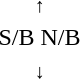<table style="text-align:center;">
<tr>
<td><small>  ↑ </small></td>
</tr>
<tr>
<td><span>S/B</span>   <span>N/B</span></td>
</tr>
<tr>
<td><small> ↓  </small></td>
</tr>
</table>
